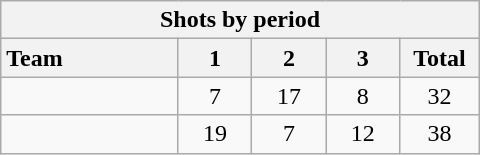<table class="wikitable" style="width:20em; text-align:right;">
<tr>
<th colspan=6>Shots by period</th>
</tr>
<tr>
<th style="width:8em; text-align:left;">Team</th>
<th style="width:3em;">1</th>
<th style="width:3em;">2</th>
<th style="width:3em;">3</th>
<th style="width:3em;">Total</th>
</tr>
<tr>
<td style="text-align:left;"></td>
<td align=center>7</td>
<td align=center>17</td>
<td align=center>8</td>
<td align=center>32</td>
</tr>
<tr>
<td style="text-align:left;"></td>
<td align=center>19</td>
<td align=center>7</td>
<td align=center>12</td>
<td align=center>38</td>
</tr>
</table>
